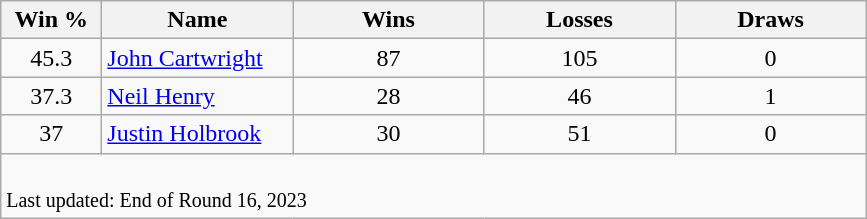<table class="wikitable" style="text-align:left;">
<tr>
<th width="60">Win %</th>
<th width="120">Name</th>
<th width="120">Wins</th>
<th width="120">Losses</th>
<th width="120">Draws</th>
</tr>
<tr>
<td style="text-align:Center;">45.3</td>
<td><a href='#'>John Cartwright</a></td>
<td style="text-align:Center;">87</td>
<td style="text-align:Center;">105</td>
<td style="text-align:Center;">0</td>
</tr>
<tr>
<td style="text-align:Center;">37.3</td>
<td style="text-align:left;"><a href='#'>Neil Henry</a></td>
<td style="text-align:Center;">28</td>
<td style="text-align:Center;">46</td>
<td style="text-align:Center;">1</td>
</tr>
<tr>
<td style="text-align:Center;">37</td>
<td><a href='#'>Justin Holbrook</a></td>
<td style="text-align:Center;">30</td>
<td style="text-align:Center;">51</td>
<td style="text-align:Center;">0</td>
</tr>
<tr class="sortbottom">
<td colspan=5><br><small>Last updated: End of Round 16, 2023</small></td>
</tr>
</table>
